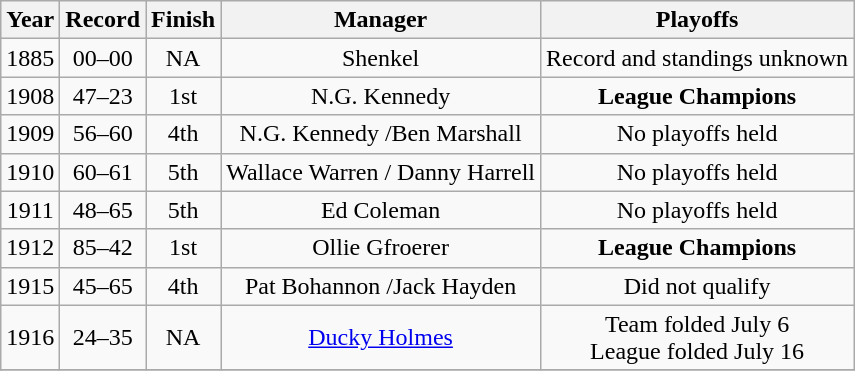<table class="wikitable">
<tr style="background: #F2F2F2;">
<th>Year</th>
<th>Record</th>
<th>Finish</th>
<th>Manager</th>
<th>Playoffs</th>
</tr>
<tr align=center>
<td>1885</td>
<td>00–00</td>
<td>NA</td>
<td>Shenkel</td>
<td>Record and standings unknown</td>
</tr>
<tr align=center>
<td>1908</td>
<td>47–23</td>
<td>1st</td>
<td>N.G. Kennedy</td>
<td><strong>League Champions</strong></td>
</tr>
<tr align=center>
<td>1909</td>
<td>56–60</td>
<td>4th</td>
<td>N.G. Kennedy /Ben Marshall</td>
<td>No playoffs held</td>
</tr>
<tr align=center>
<td>1910</td>
<td>60–61</td>
<td>5th</td>
<td>Wallace Warren / Danny Harrell</td>
<td>No playoffs held</td>
</tr>
<tr align=center>
<td>1911</td>
<td>48–65</td>
<td>5th</td>
<td>Ed Coleman</td>
<td>No playoffs held</td>
</tr>
<tr align=center>
<td>1912</td>
<td>85–42</td>
<td>1st</td>
<td>Ollie Gfroerer</td>
<td><strong>League Champions</strong></td>
</tr>
<tr align=center>
<td>1915</td>
<td>45–65</td>
<td>4th</td>
<td>Pat Bohannon /Jack Hayden</td>
<td>Did not qualify</td>
</tr>
<tr align=center>
<td>1916</td>
<td>24–35</td>
<td>NA</td>
<td><a href='#'>Ducky Holmes</a></td>
<td>Team folded July 6<br>League folded July 16</td>
</tr>
<tr align=center>
</tr>
</table>
